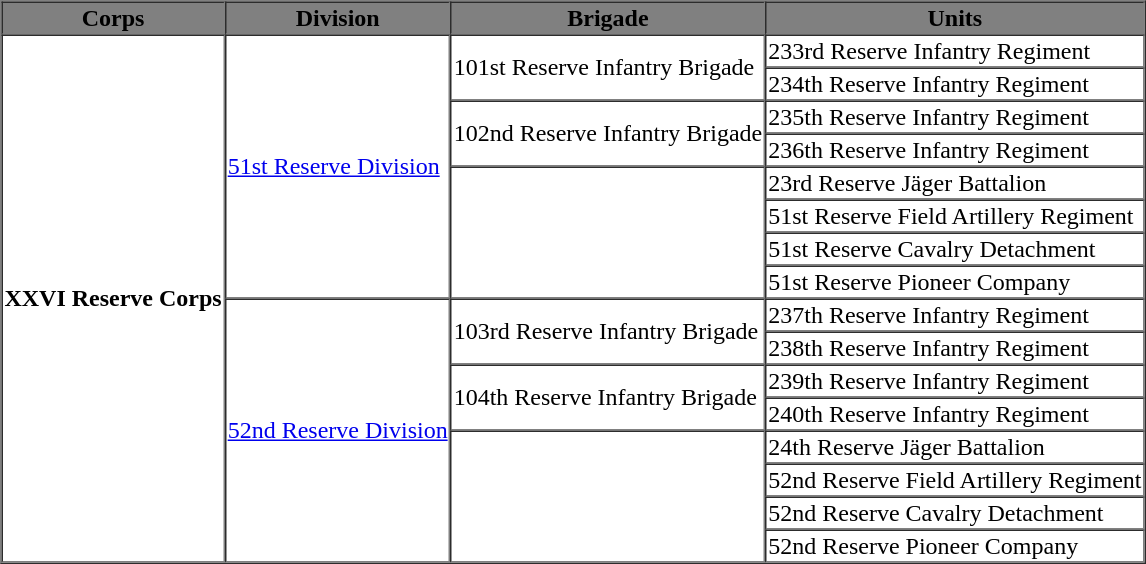<table style="float: right;" border="1" cellpadding="1" cellspacing="0" style="font-size: 100%; border: gray solid 1px; border-collapse: collapse; text-align: center;">
<tr style="background-color:grey; color:black;">
<th>Corps</th>
<th>Division</th>
<th>Brigade</th>
<th>Units</th>
</tr>
<tr>
<td ROWSPAN=16><strong>XXVI Reserve Corps</strong></td>
<td ROWSPAN=8><a href='#'>51st Reserve Division</a></td>
<td ROWSPAN=2>101st Reserve Infantry Brigade</td>
<td>233rd Reserve Infantry Regiment</td>
</tr>
<tr>
<td>234th Reserve Infantry Regiment</td>
</tr>
<tr>
<td ROWSPAN=2>102nd Reserve Infantry Brigade</td>
<td>235th Reserve Infantry Regiment</td>
</tr>
<tr>
<td>236th Reserve Infantry Regiment</td>
</tr>
<tr>
<td ROWSPAN=4></td>
<td>23rd Reserve Jäger Battalion</td>
</tr>
<tr>
<td>51st Reserve Field Artillery Regiment</td>
</tr>
<tr>
<td>51st Reserve Cavalry Detachment</td>
</tr>
<tr>
<td>51st Reserve Pioneer Company</td>
</tr>
<tr>
<td ROWSPAN=8><a href='#'>52nd Reserve Division</a></td>
<td ROWSPAN=2>103rd Reserve Infantry Brigade</td>
<td>237th Reserve Infantry Regiment</td>
</tr>
<tr>
<td>238th Reserve Infantry Regiment</td>
</tr>
<tr>
<td ROWSPAN=2>104th Reserve Infantry Brigade</td>
<td>239th Reserve Infantry Regiment</td>
</tr>
<tr>
<td>240th Reserve Infantry Regiment</td>
</tr>
<tr>
<td ROWSPAN=4></td>
<td>24th Reserve Jäger Battalion</td>
</tr>
<tr>
<td>52nd Reserve Field Artillery Regiment</td>
</tr>
<tr>
<td>52nd Reserve Cavalry Detachment</td>
</tr>
<tr>
<td>52nd Reserve Pioneer Company</td>
</tr>
<tr>
</tr>
</table>
